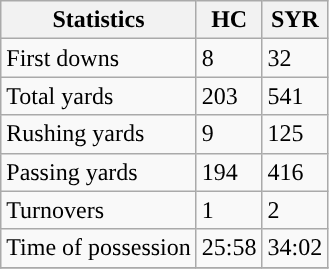<table class="wikitable" style="float: left;">
<tr>
<th>Statistics</th>
<th>HC</th>
<th>SYR</th>
</tr>
<tr>
<td>First downs</td>
<td>8</td>
<td>32</td>
</tr>
<tr>
<td>Total yards</td>
<td>203</td>
<td>541</td>
</tr>
<tr>
<td>Rushing yards</td>
<td>9</td>
<td>125</td>
</tr>
<tr>
<td>Passing yards</td>
<td>194</td>
<td>416</td>
</tr>
<tr>
<td>Turnovers</td>
<td>1</td>
<td>2</td>
</tr>
<tr>
<td>Time of possession</td>
<td>25:58</td>
<td>34:02</td>
</tr>
<tr>
</tr>
</table>
